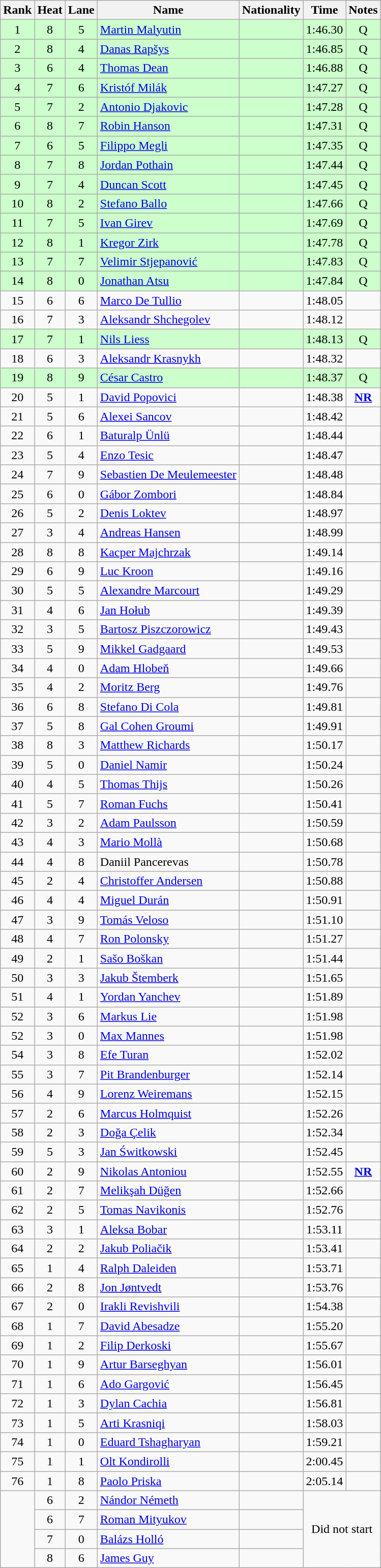<table class="wikitable sortable" style="text-align:center">
<tr>
<th>Rank</th>
<th>Heat</th>
<th>Lane</th>
<th>Name</th>
<th>Nationality</th>
<th>Time</th>
<th>Notes</th>
</tr>
<tr bgcolor=ccffcc>
<td>1</td>
<td>8</td>
<td>5</td>
<td align=left><a href='#'>Martin Malyutin</a></td>
<td align=left></td>
<td>1:46.30</td>
<td>Q</td>
</tr>
<tr bgcolor=ccffcc>
<td>2</td>
<td>8</td>
<td>4</td>
<td align=left><a href='#'>Danas Rapšys</a></td>
<td align=left></td>
<td>1:46.85</td>
<td>Q</td>
</tr>
<tr bgcolor=ccffcc>
<td>3</td>
<td>6</td>
<td>4</td>
<td align=left><a href='#'>Thomas Dean</a></td>
<td align=left></td>
<td>1:46.88</td>
<td>Q</td>
</tr>
<tr bgcolor=ccffcc>
<td>4</td>
<td>7</td>
<td>6</td>
<td align=left><a href='#'>Kristóf Milák</a></td>
<td align=left></td>
<td>1:47.27</td>
<td>Q</td>
</tr>
<tr bgcolor=ccffcc>
<td>5</td>
<td>7</td>
<td>2</td>
<td align=left><a href='#'>Antonio Djakovic</a></td>
<td align=left></td>
<td>1:47.28</td>
<td>Q</td>
</tr>
<tr bgcolor=ccffcc>
<td>6</td>
<td>8</td>
<td>7</td>
<td align=left><a href='#'>Robin Hanson</a></td>
<td align=left></td>
<td>1:47.31</td>
<td>Q</td>
</tr>
<tr bgcolor=ccffcc>
<td>7</td>
<td>6</td>
<td>5</td>
<td align=left><a href='#'>Filippo Megli</a></td>
<td align=left></td>
<td>1:47.35</td>
<td>Q</td>
</tr>
<tr bgcolor=ccffcc>
<td>8</td>
<td>7</td>
<td>8</td>
<td align=left><a href='#'>Jordan Pothain</a></td>
<td align=left></td>
<td>1:47.44</td>
<td>Q</td>
</tr>
<tr bgcolor=ccffcc>
<td>9</td>
<td>7</td>
<td>4</td>
<td align=left><a href='#'>Duncan Scott</a></td>
<td align=left></td>
<td>1:47.45</td>
<td>Q</td>
</tr>
<tr bgcolor=ccffcc>
<td>10</td>
<td>8</td>
<td>2</td>
<td align=left><a href='#'>Stefano Ballo</a></td>
<td align=left></td>
<td>1:47.66</td>
<td>Q</td>
</tr>
<tr bgcolor=ccffcc>
<td>11</td>
<td>7</td>
<td>5</td>
<td align=left><a href='#'>Ivan Girev</a></td>
<td align=left></td>
<td>1:47.69</td>
<td>Q</td>
</tr>
<tr bgcolor=ccffcc>
<td>12</td>
<td>8</td>
<td>1</td>
<td align=left><a href='#'>Kregor Zirk</a></td>
<td align=left></td>
<td>1:47.78</td>
<td>Q</td>
</tr>
<tr bgcolor=ccffcc>
<td>13</td>
<td>7</td>
<td>7</td>
<td align=left><a href='#'>Velimir Stjepanović</a></td>
<td align=left></td>
<td>1:47.83</td>
<td>Q</td>
</tr>
<tr bgcolor=ccffcc>
<td>14</td>
<td>8</td>
<td>0</td>
<td align=left><a href='#'>Jonathan Atsu</a></td>
<td align=left></td>
<td>1:47.84</td>
<td>Q</td>
</tr>
<tr>
<td>15</td>
<td>6</td>
<td>6</td>
<td align=left><a href='#'>Marco De Tullio</a></td>
<td align=left></td>
<td>1:48.05</td>
<td></td>
</tr>
<tr>
<td>16</td>
<td>7</td>
<td>3</td>
<td align=left><a href='#'>Aleksandr Shchegolev</a></td>
<td align=left></td>
<td>1:48.12</td>
<td></td>
</tr>
<tr bgcolor=ccffcc>
<td>17</td>
<td>7</td>
<td>1</td>
<td align=left><a href='#'>Nils Liess</a></td>
<td align=left></td>
<td>1:48.13</td>
<td>Q</td>
</tr>
<tr>
<td>18</td>
<td>6</td>
<td>3</td>
<td align=left><a href='#'>Aleksandr Krasnykh</a></td>
<td align=left></td>
<td>1:48.32</td>
<td></td>
</tr>
<tr bgcolor=ccffcc>
<td>19</td>
<td>8</td>
<td>9</td>
<td align=left><a href='#'>César Castro</a></td>
<td align=left></td>
<td>1:48.37</td>
<td>Q</td>
</tr>
<tr>
<td>20</td>
<td>5</td>
<td>1</td>
<td align=left><a href='#'>David Popovici</a></td>
<td align=left></td>
<td>1:48.38</td>
<td><strong><a href='#'>NR</a></strong></td>
</tr>
<tr>
<td>21</td>
<td>5</td>
<td>6</td>
<td align=left><a href='#'>Alexei Sancov</a></td>
<td align=left></td>
<td>1:48.42</td>
<td></td>
</tr>
<tr>
<td>22</td>
<td>6</td>
<td>1</td>
<td align=left><a href='#'>Baturalp Ünlü</a></td>
<td align=left></td>
<td>1:48.44</td>
<td></td>
</tr>
<tr>
<td>23</td>
<td>5</td>
<td>4</td>
<td align=left><a href='#'>Enzo Tesic</a></td>
<td align=left></td>
<td>1:48.47</td>
<td></td>
</tr>
<tr>
<td>24</td>
<td>7</td>
<td>9</td>
<td align=left><a href='#'>Sebastien De Meulemeester</a></td>
<td align=left></td>
<td>1:48.48</td>
<td></td>
</tr>
<tr>
<td>25</td>
<td>6</td>
<td>0</td>
<td align=left><a href='#'>Gábor Zombori</a></td>
<td align=left></td>
<td>1:48.84</td>
<td></td>
</tr>
<tr>
<td>26</td>
<td>5</td>
<td>2</td>
<td align=left><a href='#'>Denis Loktev</a></td>
<td align=left></td>
<td>1:48.97</td>
<td></td>
</tr>
<tr>
<td>27</td>
<td>3</td>
<td>4</td>
<td align=left><a href='#'>Andreas Hansen</a></td>
<td align=left></td>
<td>1:48.99</td>
<td></td>
</tr>
<tr>
<td>28</td>
<td>8</td>
<td>8</td>
<td align=left><a href='#'>Kacper Majchrzak</a></td>
<td align=left></td>
<td>1:49.14</td>
<td></td>
</tr>
<tr>
<td>29</td>
<td>6</td>
<td>9</td>
<td align=left><a href='#'>Luc Kroon</a></td>
<td align=left></td>
<td>1:49.16</td>
<td></td>
</tr>
<tr>
<td>30</td>
<td>5</td>
<td>5</td>
<td align=left><a href='#'>Alexandre Marcourt</a></td>
<td align=left></td>
<td>1:49.29</td>
<td></td>
</tr>
<tr>
<td>31</td>
<td>4</td>
<td>6</td>
<td align=left><a href='#'>Jan Hołub</a></td>
<td align=left></td>
<td>1:49.39</td>
<td></td>
</tr>
<tr>
<td>32</td>
<td>3</td>
<td>5</td>
<td align=left><a href='#'>Bartosz Piszczorowicz</a></td>
<td align=left></td>
<td>1:49.43</td>
<td></td>
</tr>
<tr>
<td>33</td>
<td>5</td>
<td>9</td>
<td align=left><a href='#'>Mikkel Gadgaard</a></td>
<td align=left></td>
<td>1:49.53</td>
<td></td>
</tr>
<tr>
<td>34</td>
<td>4</td>
<td>0</td>
<td align=left><a href='#'>Adam Hlobeň</a></td>
<td align=left></td>
<td>1:49.66</td>
<td></td>
</tr>
<tr>
<td>35</td>
<td>4</td>
<td>2</td>
<td align=left><a href='#'>Moritz Berg</a></td>
<td align=left></td>
<td>1:49.76</td>
<td></td>
</tr>
<tr>
<td>36</td>
<td>6</td>
<td>8</td>
<td align=left><a href='#'>Stefano Di Cola</a></td>
<td align=left></td>
<td>1:49.81</td>
<td></td>
</tr>
<tr>
<td>37</td>
<td>5</td>
<td>8</td>
<td align=left><a href='#'>Gal Cohen Groumi</a></td>
<td align=left></td>
<td>1:49.91</td>
<td></td>
</tr>
<tr>
<td>38</td>
<td>8</td>
<td>3</td>
<td align=left><a href='#'>Matthew Richards</a></td>
<td align=left></td>
<td>1:50.17</td>
<td></td>
</tr>
<tr>
<td>39</td>
<td>5</td>
<td>0</td>
<td align=left><a href='#'>Daniel Namir</a></td>
<td align=left></td>
<td>1:50.24</td>
<td></td>
</tr>
<tr>
<td>40</td>
<td>4</td>
<td>5</td>
<td align=left><a href='#'>Thomas Thijs</a></td>
<td align=left></td>
<td>1:50.26</td>
<td></td>
</tr>
<tr>
<td>41</td>
<td>5</td>
<td>7</td>
<td align=left><a href='#'>Roman Fuchs</a></td>
<td align=left></td>
<td>1:50.41</td>
<td></td>
</tr>
<tr>
<td>42</td>
<td>3</td>
<td>2</td>
<td align=left><a href='#'>Adam Paulsson</a></td>
<td align=left></td>
<td>1:50.59</td>
<td></td>
</tr>
<tr>
<td>43</td>
<td>4</td>
<td>3</td>
<td align=left><a href='#'>Mario Mollà</a></td>
<td align=left></td>
<td>1:50.68</td>
<td></td>
</tr>
<tr>
<td>44</td>
<td>4</td>
<td>8</td>
<td align=left>Daniil Pancerevas</td>
<td align=left></td>
<td>1:50.78</td>
<td></td>
</tr>
<tr>
<td>45</td>
<td>2</td>
<td>4</td>
<td align=left><a href='#'>Christoffer Andersen</a></td>
<td align=left></td>
<td>1:50.88</td>
<td></td>
</tr>
<tr>
<td>46</td>
<td>4</td>
<td>4</td>
<td align=left><a href='#'>Miguel Durán</a></td>
<td align=left></td>
<td>1:50.91</td>
<td></td>
</tr>
<tr>
<td>47</td>
<td>3</td>
<td>9</td>
<td align=left><a href='#'>Tomás Veloso</a></td>
<td align=left></td>
<td>1:51.10</td>
<td></td>
</tr>
<tr>
<td>48</td>
<td>4</td>
<td>7</td>
<td align=left><a href='#'>Ron Polonsky</a></td>
<td align=left></td>
<td>1:51.27</td>
<td></td>
</tr>
<tr>
<td>49</td>
<td>2</td>
<td>1</td>
<td align=left><a href='#'>Sašo Boškan</a></td>
<td align=left></td>
<td>1:51.44</td>
<td></td>
</tr>
<tr>
<td>50</td>
<td>3</td>
<td>3</td>
<td align=left><a href='#'>Jakub Štemberk</a></td>
<td align=left></td>
<td>1:51.65</td>
<td></td>
</tr>
<tr>
<td>51</td>
<td>4</td>
<td>1</td>
<td align=left><a href='#'>Yordan Yanchev</a></td>
<td align=left></td>
<td>1:51.89</td>
<td></td>
</tr>
<tr>
<td>52</td>
<td>3</td>
<td>6</td>
<td align=left><a href='#'>Markus Lie</a></td>
<td align=left></td>
<td>1:51.98</td>
<td></td>
</tr>
<tr>
<td>52</td>
<td>3</td>
<td>0</td>
<td align=left><a href='#'>Max Mannes</a></td>
<td align=left></td>
<td>1:51.98</td>
<td></td>
</tr>
<tr>
<td>54</td>
<td>3</td>
<td>8</td>
<td align=left><a href='#'>Efe Turan</a></td>
<td align=left></td>
<td>1:52.02</td>
<td></td>
</tr>
<tr>
<td>55</td>
<td>3</td>
<td>7</td>
<td align=left><a href='#'>Pit Brandenburger</a></td>
<td align=left></td>
<td>1:52.14</td>
<td></td>
</tr>
<tr>
<td>56</td>
<td>4</td>
<td>9</td>
<td align=left><a href='#'>Lorenz Weiremans</a></td>
<td align=left></td>
<td>1:52.15</td>
<td></td>
</tr>
<tr>
<td>57</td>
<td>2</td>
<td>6</td>
<td align=left><a href='#'>Marcus Holmquist</a></td>
<td align=left></td>
<td>1:52.26</td>
<td></td>
</tr>
<tr>
<td>58</td>
<td>2</td>
<td>3</td>
<td align=left><a href='#'>Doğa Çelik</a></td>
<td align=left></td>
<td>1:52.34</td>
<td></td>
</tr>
<tr>
<td>59</td>
<td>5</td>
<td>3</td>
<td align=left><a href='#'>Jan Świtkowski</a></td>
<td align=left></td>
<td>1:52.45</td>
<td></td>
</tr>
<tr>
<td>60</td>
<td>2</td>
<td>9</td>
<td align=left><a href='#'>Nikolas Antoniou</a></td>
<td align=left></td>
<td>1:52.55</td>
<td><strong><a href='#'>NR</a></strong></td>
</tr>
<tr>
<td>61</td>
<td>2</td>
<td>7</td>
<td align=left><a href='#'>Melikşah Düğen</a></td>
<td align=left></td>
<td>1:52.66</td>
<td></td>
</tr>
<tr>
<td>62</td>
<td>2</td>
<td>5</td>
<td align=left><a href='#'>Tomas Navikonis</a></td>
<td align=left></td>
<td>1:52.76</td>
<td></td>
</tr>
<tr>
<td>63</td>
<td>3</td>
<td>1</td>
<td align=left><a href='#'>Aleksa Bobar</a></td>
<td align=left></td>
<td>1:53.11</td>
<td></td>
</tr>
<tr>
<td>64</td>
<td>2</td>
<td>2</td>
<td align=left><a href='#'>Jakub Poliačik</a></td>
<td align=left></td>
<td>1:53.41</td>
<td></td>
</tr>
<tr>
<td>65</td>
<td>1</td>
<td>4</td>
<td align=left><a href='#'>Ralph Daleiden</a></td>
<td align=left></td>
<td>1:53.71</td>
<td></td>
</tr>
<tr>
<td>66</td>
<td>2</td>
<td>8</td>
<td align=left><a href='#'>Jon Jøntvedt</a></td>
<td align=left></td>
<td>1:53.76</td>
<td></td>
</tr>
<tr>
<td>67</td>
<td>2</td>
<td>0</td>
<td align=left><a href='#'>Irakli Revishvili</a></td>
<td align=left></td>
<td>1:54.38</td>
<td></td>
</tr>
<tr>
<td>68</td>
<td>1</td>
<td>7</td>
<td align=left><a href='#'>David Abesadze</a></td>
<td align=left></td>
<td>1:55.20</td>
<td></td>
</tr>
<tr>
<td>69</td>
<td>1</td>
<td>2</td>
<td align=left><a href='#'>Filip Derkoski</a></td>
<td align=left></td>
<td>1:55.67</td>
<td></td>
</tr>
<tr>
<td>70</td>
<td>1</td>
<td>9</td>
<td align=left><a href='#'>Artur Barseghyan</a></td>
<td align=left></td>
<td>1:56.01</td>
<td></td>
</tr>
<tr>
<td>71</td>
<td>1</td>
<td>6</td>
<td align=left><a href='#'>Ado Gargović</a></td>
<td align=left></td>
<td>1:56.45</td>
<td></td>
</tr>
<tr>
<td>72</td>
<td>1</td>
<td>3</td>
<td align=left><a href='#'>Dylan Cachia</a></td>
<td align=left></td>
<td>1:56.81</td>
<td></td>
</tr>
<tr>
<td>73</td>
<td>1</td>
<td>5</td>
<td align=left><a href='#'>Arti Krasniqi</a></td>
<td align=left></td>
<td>1:58.03</td>
<td></td>
</tr>
<tr>
<td>74</td>
<td>1</td>
<td>0</td>
<td align=left><a href='#'>Eduard Tshagharyan</a></td>
<td align=left></td>
<td>1:59.21</td>
<td></td>
</tr>
<tr>
<td>75</td>
<td>1</td>
<td>1</td>
<td align=left><a href='#'>Olt Kondirolli</a></td>
<td align=left></td>
<td>2:00.45</td>
<td></td>
</tr>
<tr>
<td>76</td>
<td>1</td>
<td>8</td>
<td align=left><a href='#'>Paolo Priska</a></td>
<td align=left></td>
<td>2:05.14</td>
<td></td>
</tr>
<tr>
<td rowspan=4></td>
<td>6</td>
<td>2</td>
<td align=left><a href='#'>Nándor Németh</a></td>
<td align=left></td>
<td rowspan=4 colspan=2>Did not start</td>
</tr>
<tr>
<td>6</td>
<td>7</td>
<td align=left><a href='#'>Roman Mityukov</a></td>
<td align=left></td>
</tr>
<tr>
<td>7</td>
<td>0</td>
<td align=left><a href='#'>Balázs Holló</a></td>
<td align=left></td>
</tr>
<tr>
<td>8</td>
<td>6</td>
<td align=left><a href='#'>James Guy</a></td>
<td align=left></td>
</tr>
</table>
